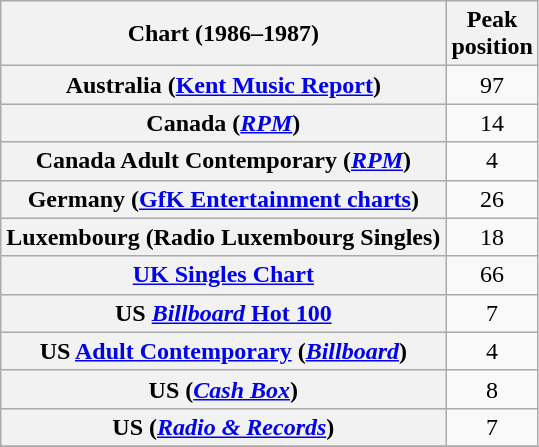<table class="wikitable sortable plainrowheaders" style="text-align:center">
<tr>
<th scope="col">Chart (1986–1987)</th>
<th scope="col">Peak<br>position</th>
</tr>
<tr>
<th scope="row">Australia (<a href='#'>Kent Music Report</a>)</th>
<td>97</td>
</tr>
<tr>
<th scope="row">Canada (<em><a href='#'>RPM</a></em>)</th>
<td>14</td>
</tr>
<tr>
<th scope="row">Canada Adult Contemporary (<em><a href='#'>RPM</a></em>)</th>
<td>4</td>
</tr>
<tr>
<th scope="row">Germany (<a href='#'>GfK Entertainment charts</a>)</th>
<td>26</td>
</tr>
<tr>
<th scope="row">Luxembourg (Radio Luxembourg Singles)</th>
<td>18</td>
</tr>
<tr>
<th scope="row"><a href='#'>UK Singles Chart</a></th>
<td>66</td>
</tr>
<tr>
<th scope="row">US <a href='#'><em>Billboard</em> Hot 100</a></th>
<td>7</td>
</tr>
<tr>
<th scope="row">US <a href='#'>Adult Contemporary</a> (<a href='#'><em>Billboard</em></a>)</th>
<td>4</td>
</tr>
<tr>
<th scope="row">US (<a href='#'><em>Cash Box</em></a>)</th>
<td>8</td>
</tr>
<tr>
<th scope="row">US (<em><a href='#'>Radio & Records</a></em>)</th>
<td>7</td>
</tr>
<tr>
</tr>
</table>
